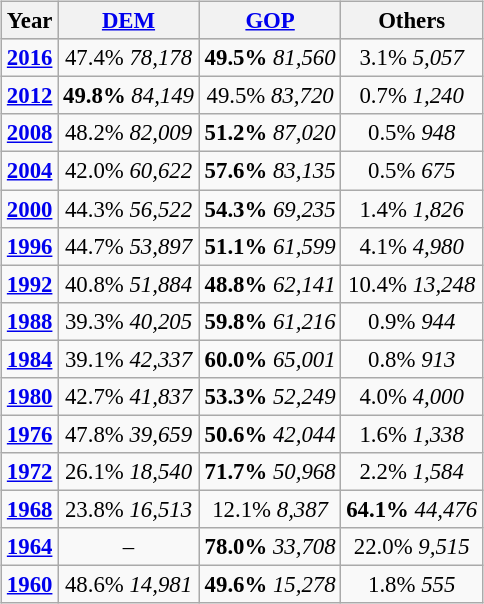<table class="wikitable"  style="float:right; font-size:95%;">
<tr style="background:lightgrey;">
<th>Year</th>
<th><a href='#'>DEM</a></th>
<th><a href='#'>GOP</a></th>
<th>Others</th>
</tr>
<tr>
<td align="center" ><strong><a href='#'>2016</a></strong></td>
<td align="center" >47.4% <em>78,178</em></td>
<td align="center" ><strong>49.5%</strong> <em>81,560</em></td>
<td align="center" >3.1% <em>5,057</em></td>
</tr>
<tr>
<td align="center" ><strong><a href='#'>2012</a></strong></td>
<td align="center" ><strong>49.8%</strong> <em>84,149</em></td>
<td align="center" >49.5% <em>83,720</em></td>
<td align="center" >0.7% <em>1,240</em></td>
</tr>
<tr>
<td align="center" ><strong><a href='#'>2008</a></strong></td>
<td align="center" >48.2% <em>82,009</em></td>
<td align="center" ><strong>51.2%</strong> <em>87,020</em></td>
<td align="center" >0.5% <em>948</em></td>
</tr>
<tr>
<td align="center" ><strong><a href='#'>2004</a></strong></td>
<td align="center" >42.0% <em>60,622</em></td>
<td align="center" ><strong>57.6%</strong> <em>83,135</em></td>
<td align="center" >0.5% <em>675</em></td>
</tr>
<tr>
<td align="center" ><strong><a href='#'>2000</a></strong></td>
<td align="center" >44.3% <em>56,522</em></td>
<td align="center" ><strong>54.3%</strong> <em>69,235</em></td>
<td align="center" >1.4% <em>1,826</em></td>
</tr>
<tr>
<td align="center" ><strong><a href='#'>1996</a></strong></td>
<td align="center" >44.7% <em>53,897</em></td>
<td align="center" ><strong>51.1%</strong> <em>61,599</em></td>
<td align="center" >4.1% <em>4,980</em></td>
</tr>
<tr>
<td align="center" ><strong><a href='#'>1992</a></strong></td>
<td align="center" >40.8% <em>51,884</em></td>
<td align="center" ><strong>48.8%</strong> <em>62,141</em></td>
<td align="center" >10.4% <em>13,248</em></td>
</tr>
<tr>
<td align="center" ><strong><a href='#'>1988</a></strong></td>
<td align="center" >39.3% <em>40,205</em></td>
<td align="center" ><strong>59.8%</strong> <em>61,216</em></td>
<td align="center" >0.9% <em>944</em></td>
</tr>
<tr>
<td align="center" ><strong><a href='#'>1984</a></strong></td>
<td align="center" >39.1% <em>42,337</em></td>
<td align="center" ><strong>60.0%</strong> <em>65,001</em></td>
<td align="center" >0.8% <em>913</em></td>
</tr>
<tr>
<td align="center" ><strong><a href='#'>1980</a></strong></td>
<td align="center" >42.7% <em>41,837</em></td>
<td align="center" ><strong>53.3%</strong> <em>52,249</em></td>
<td align="center" >4.0% <em>4,000</em></td>
</tr>
<tr>
<td align="center" ><strong><a href='#'>1976</a></strong></td>
<td align="center" >47.8% <em>39,659</em></td>
<td align="center" ><strong>50.6%</strong> <em>42,044</em></td>
<td align="center" >1.6% <em>1,338</em></td>
</tr>
<tr>
<td align="center" ><strong><a href='#'>1972</a></strong></td>
<td align="center" >26.1% <em>18,540</em></td>
<td align="center" ><strong>71.7%</strong> <em>50,968</em></td>
<td align="center" >2.2% <em>1,584</em></td>
</tr>
<tr>
<td align="center" ><strong><a href='#'>1968</a></strong></td>
<td align="center" >23.8% <em>16,513</em></td>
<td align="center" >12.1% <em>8,387</em></td>
<td align="center" ><strong>64.1%</strong> <em>44,476</em></td>
</tr>
<tr>
<td align="center" ><strong><a href='#'>1964</a></strong></td>
<td align="center" >–</td>
<td align="center" ><strong>78.0%</strong> <em>33,708</em></td>
<td align="center" >22.0% <em>9,515</em></td>
</tr>
<tr>
<td align="center" ><strong><a href='#'>1960</a></strong></td>
<td align="center" >48.6% <em>14,981</em></td>
<td align="center" ><strong>49.6%</strong> <em>15,278</em></td>
<td align="center" >1.8% <em>555</em></td>
</tr>
</table>
